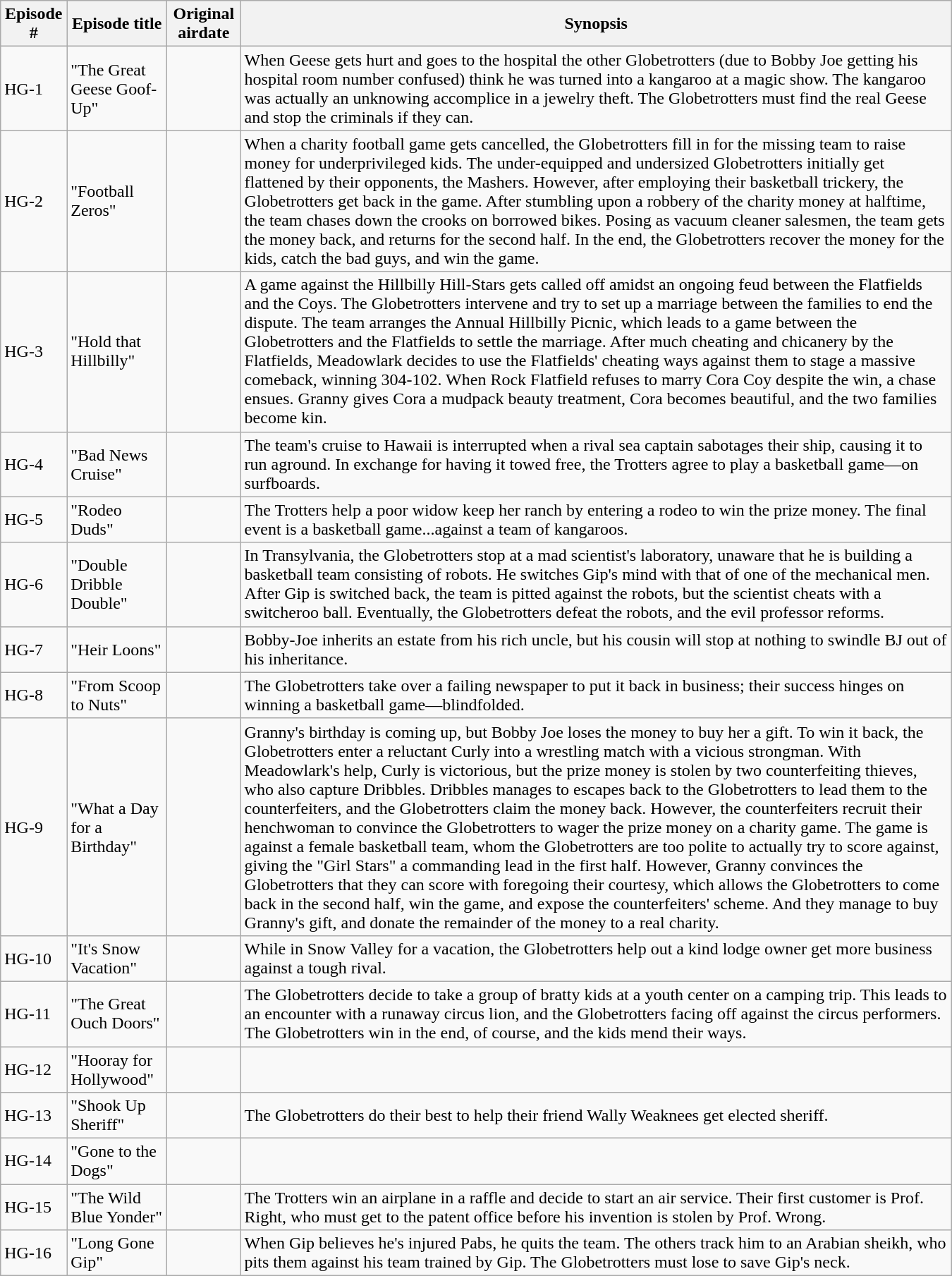<table class="wikitable" style="width:900px;">
<tr ">
<th>Episode #</th>
<th><strong>Episode title</strong></th>
<th><strong>Original airdate</strong></th>
<th><strong>Synopsis</strong></th>
</tr>
<tr>
<td>HG-1</td>
<td>"The Great Geese Goof-Up"</td>
<td></td>
<td>When Geese gets hurt and goes to the hospital the other Globetrotters (due to Bobby Joe getting his hospital room number confused) think he was turned into a kangaroo at a magic show. The kangaroo was actually an unknowing accomplice in a jewelry theft. The Globetrotters must find the real Geese and stop the criminals if they can.</td>
</tr>
<tr>
<td>HG-2</td>
<td>"Football Zeros"</td>
<td></td>
<td>When a charity football game gets cancelled, the Globetrotters fill in for the missing team to raise money for underprivileged kids. The under-equipped and undersized Globetrotters initially get flattened by their opponents, the Mashers. However, after employing their basketball trickery, the Globetrotters get back in the game. After stumbling upon a robbery of the charity money at halftime, the team chases down the crooks on borrowed bikes. Posing as vacuum cleaner salesmen, the team gets the money back, and returns for the second half. In the end, the Globetrotters recover the money for the kids, catch the bad guys, and win the game.</td>
</tr>
<tr>
<td>HG-3</td>
<td>"Hold that Hillbilly"</td>
<td></td>
<td>A game against the Hillbilly Hill-Stars gets called off amidst an ongoing feud between the Flatfields and the Coys. The Globetrotters intervene and try to set up a marriage between the families to end the dispute. The team arranges the Annual Hillbilly Picnic, which leads to a game between the Globetrotters and the Flatfields to settle the marriage. After much cheating and chicanery by the Flatfields, Meadowlark decides to use the Flatfields' cheating ways against them to stage a massive comeback, winning 304-102. When Rock Flatfield refuses to marry Cora Coy despite the win, a chase ensues. Granny gives Cora a mudpack beauty treatment, Cora becomes beautiful, and the two families become kin.</td>
</tr>
<tr>
<td>HG-4</td>
<td>"Bad News Cruise"</td>
<td></td>
<td>The team's cruise to Hawaii is interrupted when a rival sea captain sabotages their ship, causing it to run aground. In exchange for having it towed free, the Trotters agree to play a basketball game—on surfboards.</td>
</tr>
<tr>
<td>HG-5</td>
<td>"Rodeo Duds"</td>
<td></td>
<td>The Trotters help a poor widow keep her ranch by entering a rodeo to win the prize money. The final event is a basketball game...against a team of kangaroos.</td>
</tr>
<tr>
<td>HG-6</td>
<td>"Double Dribble Double"</td>
<td></td>
<td>In Transylvania, the Globetrotters stop at a mad scientist's laboratory, unaware that he is building a basketball team consisting of robots.  He switches Gip's mind with that of one of the mechanical men.  After Gip is switched back, the team is pitted against the robots, but the scientist cheats with a switcheroo ball.  Eventually, the Globetrotters defeat the robots, and the evil professor reforms.</td>
</tr>
<tr>
<td>HG-7</td>
<td>"Heir Loons"</td>
<td></td>
<td>Bobby-Joe inherits an estate from his rich uncle, but his cousin will stop at nothing to swindle BJ out of his inheritance.</td>
</tr>
<tr>
<td>HG-8</td>
<td>"From Scoop to Nuts"</td>
<td></td>
<td>The Globetrotters take over a failing newspaper to put it back in business; their success hinges on winning a basketball game—blindfolded.</td>
</tr>
<tr>
<td>HG-9</td>
<td>"What a Day for a Birthday"</td>
<td></td>
<td>Granny's birthday is coming up, but Bobby Joe loses the money to buy her a gift. To win it back, the Globetrotters enter a reluctant Curly into a wrestling match with a vicious strongman. With Meadowlark's help, Curly is victorious, but the prize money is stolen by two counterfeiting thieves, who also capture Dribbles. Dribbles manages to escapes back to the Globetrotters to lead them to the counterfeiters, and the Globetrotters claim the money back. However, the counterfeiters recruit their henchwoman to convince the Globetrotters to wager the prize money on a charity game. The game is against a female basketball team, whom the Globetrotters are too polite to actually try to score against, giving the "Girl Stars" a commanding lead in the first half. However, Granny convinces the Globetrotters that they can score with foregoing their courtesy, which allows the Globetrotters to come back in the second half, win the game, and expose the counterfeiters' scheme. And they manage to buy Granny's gift, and donate the remainder of the money to a real charity.</td>
</tr>
<tr>
<td>HG-10</td>
<td>"It's Snow Vacation"</td>
<td></td>
<td>While in Snow Valley for a vacation, the Globetrotters help out a kind lodge owner get more business against a tough rival.</td>
</tr>
<tr>
<td>HG-11</td>
<td>"The Great Ouch Doors"</td>
<td></td>
<td>The Globetrotters decide to take a group of bratty kids at a youth center on a camping trip.  This leads to an encounter with a runaway circus lion, and the Globetrotters facing off against the circus performers.  The Globetrotters win in the end, of course, and the kids mend their ways.</td>
</tr>
<tr>
<td>HG-12</td>
<td>"Hooray for Hollywood"</td>
<td></td>
<td></td>
</tr>
<tr>
<td>HG-13</td>
<td>"Shook Up Sheriff"</td>
<td></td>
<td>The Globetrotters do their best to help their friend Wally Weaknees get elected sheriff.</td>
</tr>
<tr>
<td>HG-14</td>
<td>"Gone to the Dogs"</td>
<td></td>
<td></td>
</tr>
<tr>
<td>HG-15</td>
<td>"The Wild Blue Yonder"</td>
<td></td>
<td>The Trotters win an airplane in a raffle and decide to start an air service. Their first customer is Prof. Right, who must get to the patent office before his invention is stolen by Prof. Wrong.</td>
</tr>
<tr>
<td>HG-16</td>
<td>"Long Gone Gip"</td>
<td></td>
<td>When Gip believes he's injured Pabs, he quits the team. The others track him to an Arabian sheikh, who pits them against his team trained by Gip. The Globetrotters must lose to save Gip's neck.</td>
</tr>
</table>
